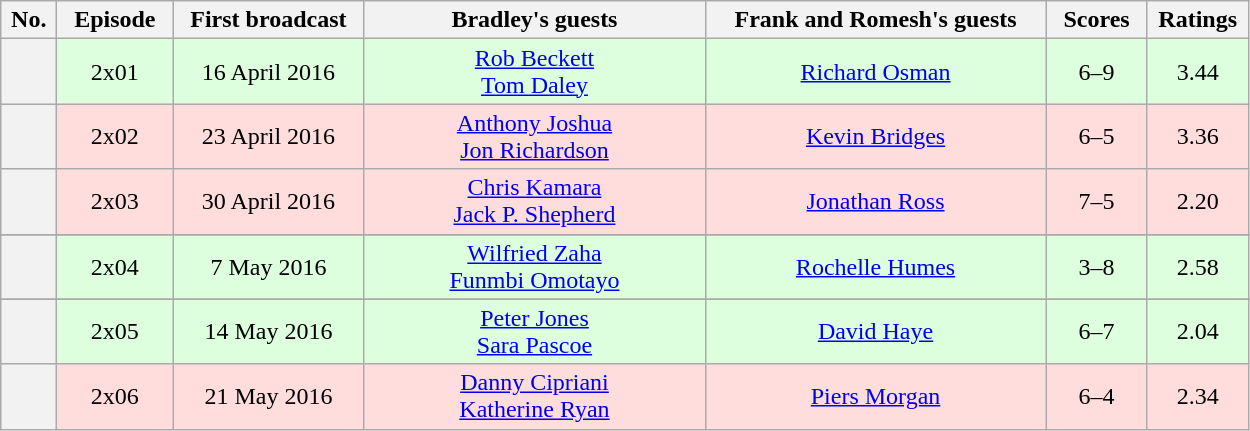<table class="wikitable plainrowheaders" style="text-align:center;">
<tr>
<th scope"col" width="30px">No.</th>
<th scope"col" width="70px">Episode</th>
<th scope"col" width="120px">First broadcast</th>
<th scope"col" width="220px">Bradley's guests</th>
<th scope"col" width="220px">Frank and Romesh's guests</th>
<th scope"col" width="60px">Scores</th>
<th scope"col" width="60px">Ratings</th>
</tr>
<tr style="background:#dfd;">
<th scope="row"></th>
<td>2x01</td>
<td>16 April 2016</td>
<td><a href='#'>Rob Beckett</a><br><a href='#'>Tom Daley</a></td>
<td><a href='#'>Richard Osman</a></td>
<td>6–9</td>
<td>3.44</td>
</tr>
<tr style="background:#fdd;">
<th scope="row"></th>
<td>2x02</td>
<td>23 April 2016</td>
<td><a href='#'>Anthony Joshua</a><br><a href='#'>Jon Richardson</a></td>
<td><a href='#'>Kevin Bridges</a></td>
<td>6–5</td>
<td>3.36</td>
</tr>
<tr style="background:#fdd;">
<th scope="row"></th>
<td>2x03</td>
<td>30 April 2016</td>
<td><a href='#'>Chris Kamara</a><br><a href='#'>Jack P. Shepherd</a></td>
<td><a href='#'>Jonathan Ross</a></td>
<td>7–5</td>
<td>2.20</td>
</tr>
<tr>
</tr>
<tr style="background:#dfd;">
<th scope="row"></th>
<td>2x04</td>
<td>7 May 2016</td>
<td><a href='#'>Wilfried Zaha</a><br><a href='#'>Funmbi Omotayo</a></td>
<td><a href='#'>Rochelle Humes</a></td>
<td>3–8</td>
<td>2.58</td>
</tr>
<tr>
</tr>
<tr style="background:#dfd;">
<th scope="row"></th>
<td>2x05</td>
<td>14 May 2016</td>
<td><a href='#'>Peter Jones</a><br><a href='#'>Sara Pascoe</a></td>
<td><a href='#'>David Haye</a></td>
<td>6–7</td>
<td>2.04</td>
</tr>
<tr style="background:#fdd;">
<th scope="row"></th>
<td>2x06</td>
<td>21 May 2016</td>
<td><a href='#'>Danny Cipriani</a><br><a href='#'>Katherine Ryan</a></td>
<td><a href='#'>Piers Morgan</a></td>
<td>6–4</td>
<td>2.34</td>
</tr>
</table>
